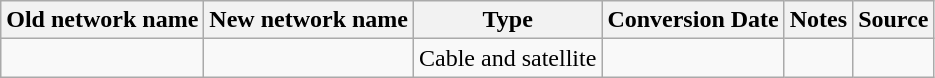<table class="wikitable">
<tr>
<th>Old network name</th>
<th>New network name</th>
<th>Type</th>
<th>Conversion Date</th>
<th>Notes</th>
<th>Source</th>
</tr>
<tr>
<td><a href='#'></a></td>
<td></td>
<td>Cable and satellite</td>
<td></td>
<td></td>
<td></td>
</tr>
</table>
